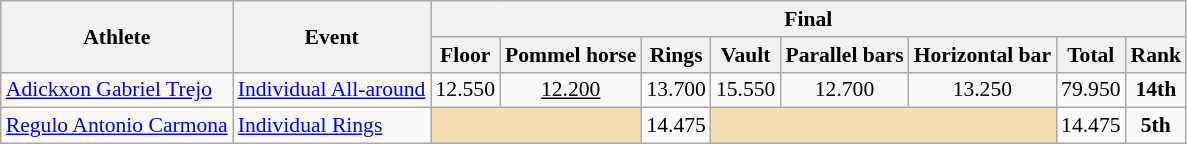<table class="wikitable" style="font-size:90%">
<tr>
<th rowspan="2">Athlete</th>
<th rowspan="2">Event</th>
<th colspan = "8">Final</th>
</tr>
<tr>
<th>Floor</th>
<th>Pommel horse</th>
<th>Rings</th>
<th>Vault</th>
<th>Parallel bars</th>
<th>Horizontal bar</th>
<th>Total</th>
<th>Rank</th>
</tr>
<tr>
<td><a href='#'>Adickxon Gabriel Trejo</a></td>
<td><a href='#'>Individual All-around</a></td>
<td align=center>12.550</td>
<td align=center><u>12.200</u></td>
<td align=center>13.700</td>
<td align=center>15.550</td>
<td align=center>12.700</td>
<td align=center>13.250</td>
<td align=center>79.950</td>
<td align=center><strong>14th</strong></td>
</tr>
<tr>
<td><a href='#'>Regulo Antonio Carmona</a></td>
<td><a href='#'>Individual Rings</a></td>
<td style="text-align:center; background:wheat;" colspan="2"></td>
<td align=center>14.475</td>
<td style="text-align:center; background:wheat;" colspan="3"></td>
<td align=center>14.475</td>
<td align=center><strong>5th</strong></td>
</tr>
</table>
